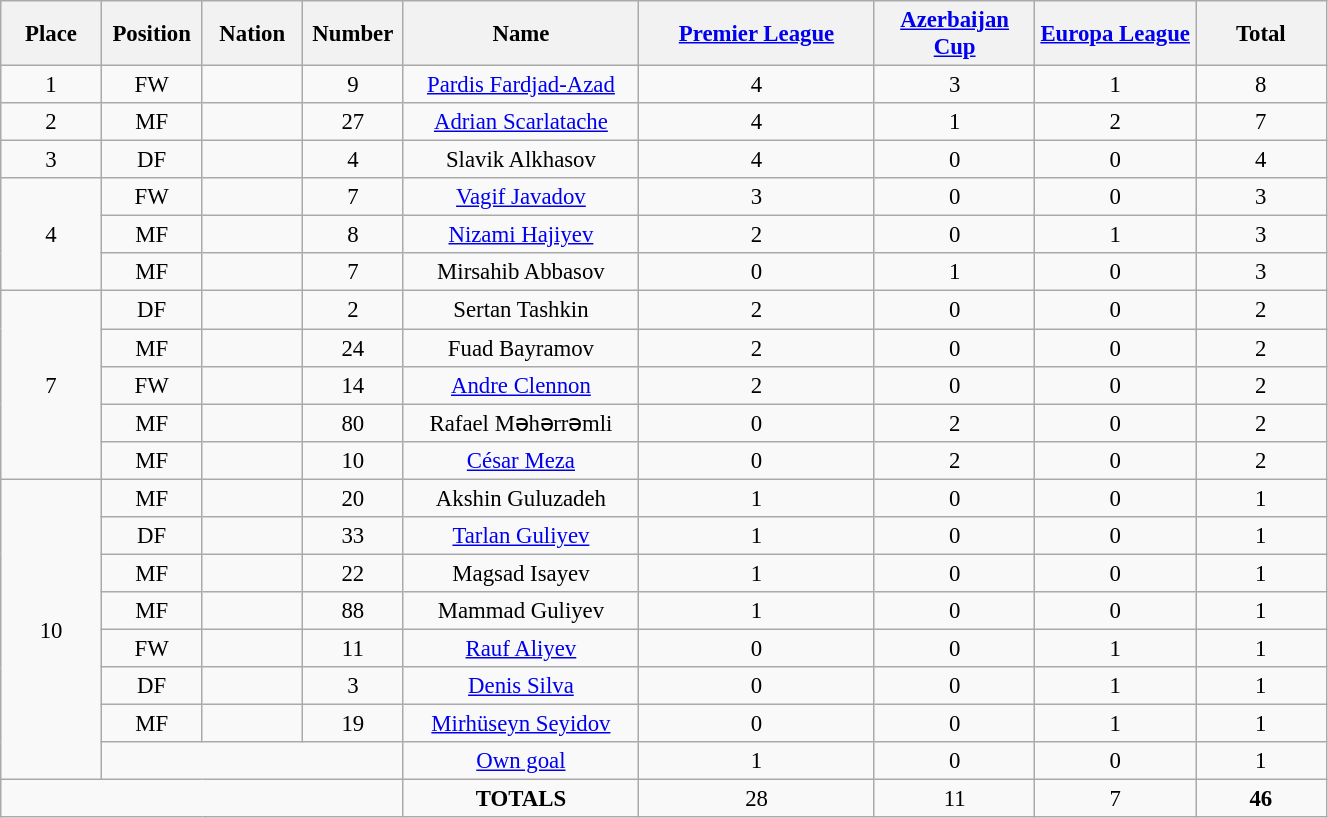<table class="wikitable" style="font-size: 95%; text-align: center;">
<tr>
<th width=60>Place</th>
<th width=60>Position</th>
<th width=60>Nation</th>
<th width=60>Number</th>
<th width=150>Name</th>
<th width=150><a href='#'>Premier League</a></th>
<th width=100><a href='#'>Azerbaijan Cup</a></th>
<th width=100><a href='#'>Europa League</a></th>
<th width=80>Total</th>
</tr>
<tr>
<td>1</td>
<td>FW</td>
<td></td>
<td>9</td>
<td><a href='#'>Pardis Fardjad-Azad</a></td>
<td>4</td>
<td>3</td>
<td>1</td>
<td>8</td>
</tr>
<tr>
<td>2</td>
<td>MF</td>
<td></td>
<td>27</td>
<td><a href='#'>Adrian Scarlatache</a></td>
<td>4</td>
<td>1</td>
<td>2</td>
<td>7</td>
</tr>
<tr>
<td>3</td>
<td>DF</td>
<td></td>
<td>4</td>
<td>Slavik Alkhasov</td>
<td>4</td>
<td>0</td>
<td>0</td>
<td>4</td>
</tr>
<tr>
<td rowspan="3">4</td>
<td>FW</td>
<td></td>
<td>7</td>
<td><a href='#'>Vagif Javadov</a></td>
<td>3</td>
<td>0</td>
<td>0</td>
<td>3</td>
</tr>
<tr>
<td>MF</td>
<td></td>
<td>8</td>
<td><a href='#'>Nizami Hajiyev</a></td>
<td>2</td>
<td>0</td>
<td>1</td>
<td>3</td>
</tr>
<tr>
<td>MF</td>
<td></td>
<td>7</td>
<td>Mirsahib Abbasov</td>
<td>0</td>
<td>1</td>
<td>0</td>
<td>3</td>
</tr>
<tr>
<td rowspan="5">7</td>
<td>DF</td>
<td></td>
<td>2</td>
<td>Sertan Tashkin</td>
<td>2</td>
<td>0</td>
<td>0</td>
<td>2</td>
</tr>
<tr>
<td>MF</td>
<td></td>
<td>24</td>
<td>Fuad Bayramov</td>
<td>2</td>
<td>0</td>
<td>0</td>
<td>2</td>
</tr>
<tr>
<td>FW</td>
<td></td>
<td>14</td>
<td><a href='#'>Andre Clennon</a></td>
<td>2</td>
<td>0</td>
<td>0</td>
<td>2</td>
</tr>
<tr>
<td>MF</td>
<td></td>
<td>80</td>
<td>Rafael Məhərrəmli</td>
<td>0</td>
<td>2</td>
<td>0</td>
<td>2</td>
</tr>
<tr>
<td>MF</td>
<td></td>
<td>10</td>
<td><a href='#'>César Meza</a></td>
<td>0</td>
<td>2</td>
<td>0</td>
<td>2</td>
</tr>
<tr>
<td rowspan="8">10</td>
<td>MF</td>
<td></td>
<td>20</td>
<td>Akshin Guluzadeh</td>
<td>1</td>
<td>0</td>
<td>0</td>
<td>1</td>
</tr>
<tr>
<td>DF</td>
<td></td>
<td>33</td>
<td><a href='#'>Tarlan Guliyev</a></td>
<td>1</td>
<td>0</td>
<td>0</td>
<td>1</td>
</tr>
<tr>
<td>MF</td>
<td></td>
<td>22</td>
<td>Magsad Isayev</td>
<td>1</td>
<td>0</td>
<td>0</td>
<td>1</td>
</tr>
<tr>
<td>MF</td>
<td></td>
<td>88</td>
<td>Mammad Guliyev</td>
<td>1</td>
<td>0</td>
<td>0</td>
<td>1</td>
</tr>
<tr>
<td>FW</td>
<td></td>
<td>11</td>
<td><a href='#'>Rauf Aliyev</a></td>
<td>0</td>
<td>0</td>
<td>1</td>
<td>1</td>
</tr>
<tr>
<td>DF</td>
<td></td>
<td>3</td>
<td><a href='#'>Denis Silva</a></td>
<td>0</td>
<td>0</td>
<td>1</td>
<td>1</td>
</tr>
<tr>
<td>MF</td>
<td></td>
<td>19</td>
<td><a href='#'>Mirhüseyn Seyidov</a></td>
<td>0</td>
<td>0</td>
<td>1</td>
<td>1</td>
</tr>
<tr>
<td colspan="3"></td>
<td><a href='#'>Own goal</a></td>
<td>1</td>
<td>0</td>
<td>0</td>
<td>1</td>
</tr>
<tr>
<td colspan="4"></td>
<td><strong>TOTALS</strong></td>
<td>28</td>
<td>11</td>
<td>7</td>
<td><strong>46</strong></td>
</tr>
</table>
